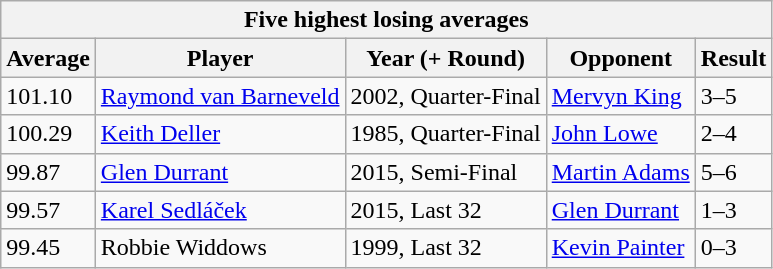<table class="wikitable sortable">
<tr>
<th colspan=5>Five highest losing averages</th>
</tr>
<tr>
<th>Average</th>
<th>Player</th>
<th>Year (+ Round)</th>
<th>Opponent</th>
<th>Result</th>
</tr>
<tr>
<td>101.10</td>
<td> <a href='#'>Raymond van Barneveld</a></td>
<td>2002, Quarter-Final</td>
<td> <a href='#'>Mervyn King</a></td>
<td>3–5</td>
</tr>
<tr>
<td>100.29</td>
<td> <a href='#'>Keith Deller</a></td>
<td>1985, Quarter-Final</td>
<td> <a href='#'>John Lowe</a></td>
<td>2–4</td>
</tr>
<tr>
<td>99.87</td>
<td> <a href='#'>Glen Durrant</a></td>
<td>2015, Semi-Final</td>
<td> <a href='#'>Martin Adams</a></td>
<td>5–6</td>
</tr>
<tr>
<td>99.57</td>
<td> <a href='#'>Karel Sedláček</a></td>
<td>2015, Last 32</td>
<td> <a href='#'>Glen Durrant</a></td>
<td>1–3</td>
</tr>
<tr>
<td>99.45</td>
<td> Robbie Widdows</td>
<td>1999, Last 32</td>
<td> <a href='#'>Kevin Painter</a></td>
<td>0–3</td>
</tr>
</table>
